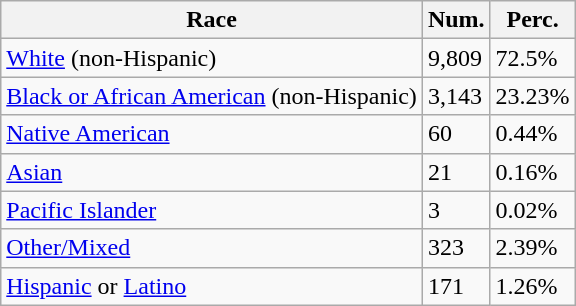<table class="wikitable">
<tr>
<th>Race</th>
<th>Num.</th>
<th>Perc.</th>
</tr>
<tr>
<td><a href='#'>White</a> (non-Hispanic)</td>
<td>9,809</td>
<td>72.5%</td>
</tr>
<tr>
<td><a href='#'>Black or African American</a> (non-Hispanic)</td>
<td>3,143</td>
<td>23.23%</td>
</tr>
<tr>
<td><a href='#'>Native American</a></td>
<td>60</td>
<td>0.44%</td>
</tr>
<tr>
<td><a href='#'>Asian</a></td>
<td>21</td>
<td>0.16%</td>
</tr>
<tr>
<td><a href='#'>Pacific Islander</a></td>
<td>3</td>
<td>0.02%</td>
</tr>
<tr>
<td><a href='#'>Other/Mixed</a></td>
<td>323</td>
<td>2.39%</td>
</tr>
<tr>
<td><a href='#'>Hispanic</a> or <a href='#'>Latino</a></td>
<td>171</td>
<td>1.26%</td>
</tr>
</table>
